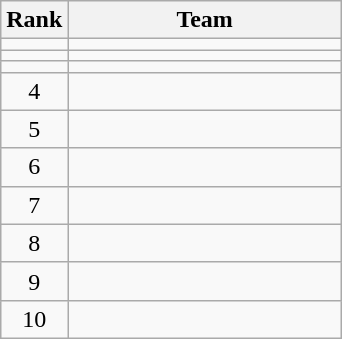<table class="wikitable" style="text-align:center;">
<tr>
<th>Rank</th>
<th width="175">Team</th>
</tr>
<tr>
<td></td>
<td align="left"></td>
</tr>
<tr>
<td></td>
<td align="left"></td>
</tr>
<tr>
<td></td>
<td align="left"></td>
</tr>
<tr>
<td>4</td>
<td align="left"></td>
</tr>
<tr>
<td>5</td>
<td align="left"></td>
</tr>
<tr>
<td>6</td>
<td align="left"></td>
</tr>
<tr>
<td>7</td>
<td align="left"></td>
</tr>
<tr>
<td>8</td>
<td align="left"></td>
</tr>
<tr>
<td>9</td>
<td align="left"></td>
</tr>
<tr>
<td>10</td>
<td align="left"></td>
</tr>
</table>
